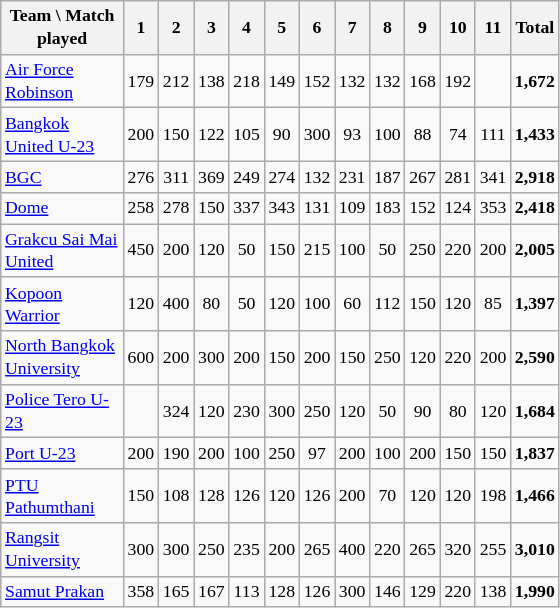<table class="wikitable sortable" style="font-size: 74%; text-align:center;">
<tr>
<th style="width:76px;">Team \ Match played</th>
<th>1</th>
<th>2</th>
<th>3</th>
<th>4</th>
<th>5</th>
<th>6</th>
<th>7</th>
<th>8</th>
<th>9</th>
<th>10</th>
<th>11</th>
<th>Total</th>
</tr>
<tr>
<td align=left><a href='#'>Air Force Robinson</a></td>
<td>179</td>
<td>212</td>
<td>138</td>
<td>218</td>
<td>149</td>
<td>152</td>
<td>132</td>
<td>132</td>
<td>168</td>
<td>192</td>
<td></td>
<td><strong>1,672</strong></td>
</tr>
<tr>
<td align=left><a href='#'>Bangkok United U-23</a></td>
<td>200</td>
<td>150</td>
<td>122</td>
<td>105</td>
<td>90</td>
<td>300</td>
<td>93</td>
<td>100</td>
<td>88</td>
<td>74</td>
<td>111</td>
<td><strong>1,433</strong></td>
</tr>
<tr>
<td align=left><a href='#'>BGC</a></td>
<td>276</td>
<td>311</td>
<td>369</td>
<td>249</td>
<td>274</td>
<td>132</td>
<td>231</td>
<td>187</td>
<td>267</td>
<td>281</td>
<td>341</td>
<td><strong>2,918</strong></td>
</tr>
<tr>
<td align=left><a href='#'>Dome</a></td>
<td>258</td>
<td>278</td>
<td>150</td>
<td>337</td>
<td>343</td>
<td>131</td>
<td>109</td>
<td>183</td>
<td>152</td>
<td>124</td>
<td>353</td>
<td><strong>2,418</strong></td>
</tr>
<tr>
<td align=left><a href='#'>Grakcu Sai Mai United</a></td>
<td>450</td>
<td>200</td>
<td>120</td>
<td>50</td>
<td>150</td>
<td>215</td>
<td>100</td>
<td>50</td>
<td>250</td>
<td>220</td>
<td>200</td>
<td><strong>2,005</strong></td>
</tr>
<tr>
<td align=left><a href='#'>Kopoon Warrior</a></td>
<td>120</td>
<td>400</td>
<td>80</td>
<td>50</td>
<td>120</td>
<td>100</td>
<td>60</td>
<td>112</td>
<td>150</td>
<td>120</td>
<td>85</td>
<td><strong>1,397</strong></td>
</tr>
<tr>
<td align=left><a href='#'>North Bangkok University</a></td>
<td>600</td>
<td>200</td>
<td>300</td>
<td>200</td>
<td>150</td>
<td>200</td>
<td>150</td>
<td>250</td>
<td>120</td>
<td>220</td>
<td>200</td>
<td><strong>2,590</strong></td>
</tr>
<tr>
<td align=left><a href='#'>Police Tero U-23</a></td>
<td></td>
<td>324</td>
<td>120</td>
<td>230</td>
<td>300</td>
<td>250</td>
<td>120</td>
<td>50</td>
<td>90</td>
<td>80</td>
<td>120</td>
<td><strong>1,684</strong></td>
</tr>
<tr>
<td align=left><a href='#'>Port U-23</a></td>
<td>200</td>
<td>190</td>
<td>200</td>
<td>100</td>
<td>250</td>
<td>97</td>
<td>200</td>
<td>100</td>
<td>200</td>
<td>150</td>
<td>150</td>
<td><strong>1,837</strong></td>
</tr>
<tr>
<td align=left><a href='#'>PTU Pathumthani</a></td>
<td>150</td>
<td>108</td>
<td>128</td>
<td>126</td>
<td>120</td>
<td>126</td>
<td>200</td>
<td>70</td>
<td>120</td>
<td>120</td>
<td>198</td>
<td><strong>1,466</strong></td>
</tr>
<tr>
<td align=left><a href='#'>Rangsit University</a></td>
<td>300</td>
<td>300</td>
<td>250</td>
<td>235</td>
<td>200</td>
<td>265</td>
<td>400</td>
<td>220</td>
<td>265</td>
<td>320</td>
<td>255</td>
<td><strong>3,010</strong></td>
</tr>
<tr>
<td align=left><a href='#'>Samut Prakan</a></td>
<td>358</td>
<td>165</td>
<td>167</td>
<td>113</td>
<td>128</td>
<td>126</td>
<td>300</td>
<td>146</td>
<td>129</td>
<td>220</td>
<td>138</td>
<td><strong>1,990</strong></td>
</tr>
</table>
